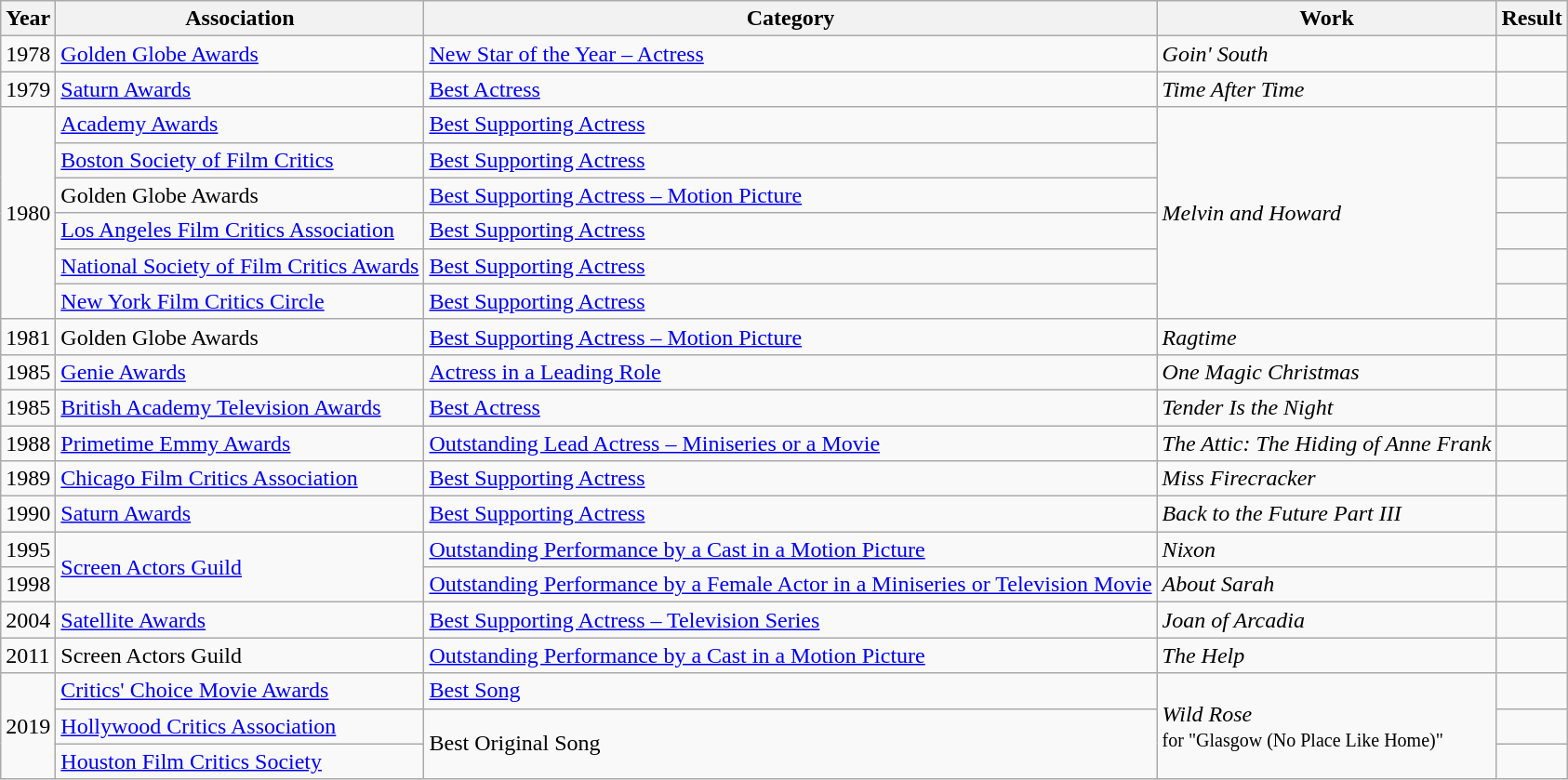<table class="wikitable sortable">
<tr>
<th>Year</th>
<th>Association</th>
<th>Category</th>
<th>Work</th>
<th>Result</th>
</tr>
<tr>
<td>1978</td>
<td><a href='#'>Golden Globe Awards</a></td>
<td><a href='#'>New Star of the Year – Actress</a></td>
<td><em>Goin' South</em></td>
<td></td>
</tr>
<tr>
<td>1979</td>
<td><a href='#'>Saturn Awards</a></td>
<td><a href='#'>Best Actress</a></td>
<td><em>Time After Time</em></td>
<td></td>
</tr>
<tr>
<td rowspan="6">1980</td>
<td><a href='#'>Academy Awards</a></td>
<td><a href='#'>Best Supporting Actress</a></td>
<td rowspan="6"><em>Melvin and Howard</em></td>
<td></td>
</tr>
<tr>
<td><a href='#'>Boston Society of Film Critics</a></td>
<td><a href='#'>Best Supporting Actress</a></td>
<td></td>
</tr>
<tr>
<td>Golden Globe Awards</td>
<td><a href='#'>Best Supporting Actress – Motion Picture</a></td>
<td></td>
</tr>
<tr>
<td><a href='#'>Los Angeles Film Critics Association</a></td>
<td><a href='#'>Best Supporting Actress</a></td>
<td></td>
</tr>
<tr>
<td><a href='#'>National Society of Film Critics Awards</a></td>
<td><a href='#'>Best Supporting Actress</a></td>
<td></td>
</tr>
<tr>
<td><a href='#'>New York Film Critics Circle</a></td>
<td><a href='#'>Best Supporting Actress</a></td>
<td></td>
</tr>
<tr>
<td>1981</td>
<td>Golden Globe Awards</td>
<td><a href='#'>Best Supporting Actress – Motion Picture</a></td>
<td><em>Ragtime</em></td>
<td></td>
</tr>
<tr>
<td>1985</td>
<td><a href='#'>Genie Awards</a></td>
<td><a href='#'>Actress in a Leading Role</a></td>
<td><em>One Magic Christmas</em></td>
<td></td>
</tr>
<tr>
<td>1985</td>
<td><a href='#'>British Academy Television Awards</a></td>
<td><a href='#'>Best Actress</a></td>
<td><em>Tender Is the Night</em></td>
<td></td>
</tr>
<tr>
<td>1988</td>
<td><a href='#'>Primetime Emmy Awards</a></td>
<td><a href='#'>Outstanding Lead Actress – Miniseries or a Movie</a></td>
<td><em>The Attic: The Hiding of Anne Frank</em></td>
<td></td>
</tr>
<tr>
<td>1989</td>
<td><a href='#'>Chicago Film Critics Association</a></td>
<td><a href='#'>Best Supporting Actress</a></td>
<td><em>Miss Firecracker</em></td>
<td></td>
</tr>
<tr>
<td>1990</td>
<td><a href='#'>Saturn Awards</a></td>
<td><a href='#'>Best Supporting Actress</a></td>
<td><em>Back to the Future Part III</em></td>
<td></td>
</tr>
<tr>
<td>1995</td>
<td rowspan="2"><a href='#'>Screen Actors Guild</a></td>
<td><a href='#'>Outstanding Performance by a Cast in a Motion Picture</a></td>
<td><em>Nixon</em></td>
<td></td>
</tr>
<tr>
<td>1998</td>
<td><a href='#'>Outstanding Performance by a Female Actor in a Miniseries or Television Movie</a></td>
<td><em>About Sarah</em></td>
<td></td>
</tr>
<tr>
<td>2004</td>
<td><a href='#'>Satellite Awards</a></td>
<td><a href='#'>Best Supporting Actress – Television Series</a></td>
<td><em>Joan of Arcadia</em></td>
<td></td>
</tr>
<tr>
<td>2011</td>
<td>Screen Actors Guild</td>
<td><a href='#'>Outstanding Performance by a Cast in a Motion Picture</a></td>
<td><em>The Help</em></td>
<td></td>
</tr>
<tr>
<td rowspan="3">2019</td>
<td><a href='#'>Critics' Choice Movie Awards</a></td>
<td><a href='#'>Best Song</a></td>
<td rowspan="3"><em>Wild Rose</em><br><small>for "Glasgow (No Place Like Home)"</small></td>
<td></td>
</tr>
<tr>
<td><a href='#'>Hollywood Critics Association</a></td>
<td rowspan="2">Best Original Song</td>
<td></td>
</tr>
<tr>
<td><a href='#'>Houston Film Critics Society</a></td>
<td></td>
</tr>
</table>
